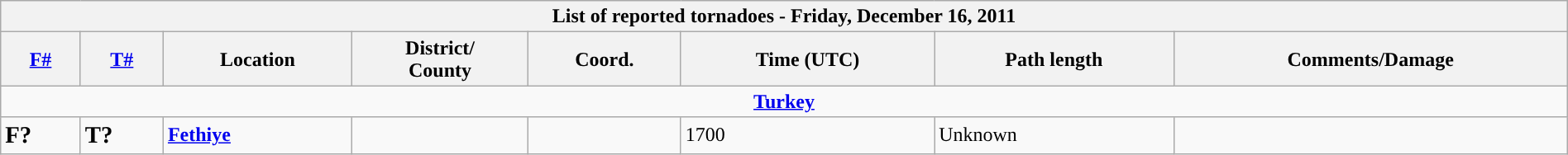<table class="wikitable collapsible" width="100%">
<tr>
<th colspan="8">List of reported tornadoes - Friday, December 16, 2011</th>
</tr>
<tr>
<th><a href='#'>F#</a></th>
<th><a href='#'>T#</a></th>
<th>Location</th>
<th>District/<br>County</th>
<th>Coord.</th>
<th>Time (UTC)</th>
<th>Path length</th>
<th>Comments/Damage</th>
</tr>
<tr>
<td colspan="8" align=center><strong><a href='#'>Turkey</a></strong></td>
</tr>
<tr>
<td><big><strong>F?</strong></big></td>
<td><big><strong>T?</strong></big></td>
<td><strong><a href='#'>Fethiye</a></strong></td>
<td></td>
<td></td>
<td>1700</td>
<td>Unknown</td>
<td></td>
</tr>
</table>
